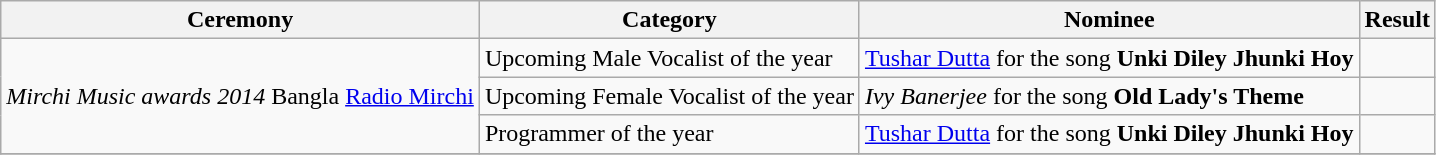<table class="wikitable sortable">
<tr>
<th>Ceremony</th>
<th>Category</th>
<th>Nominee</th>
<th>Result</th>
</tr>
<tr>
<td rowspan="3"><em>Mirchi Music awards 2014</em> Bangla <a href='#'>Radio Mirchi</a></td>
<td>Upcoming Male Vocalist of the year</td>
<td><a href='#'>Tushar Dutta</a> for the song <strong>Unki Diley Jhunki Hoy</strong></td>
<td></td>
</tr>
<tr>
<td>Upcoming Female Vocalist of the year</td>
<td><em>Ivy Banerjee</em> for the song <strong>Old Lady's Theme</strong></td>
<td></td>
</tr>
<tr>
<td>Programmer of the year</td>
<td><a href='#'>Tushar Dutta</a> for the song <strong>Unki Diley Jhunki Hoy</strong></td>
<td></td>
</tr>
<tr>
</tr>
</table>
